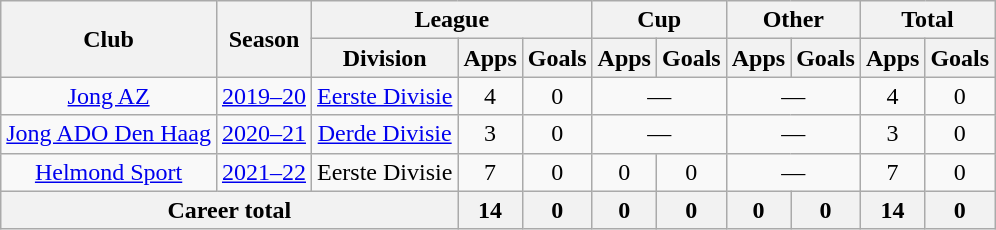<table class="wikitable" style="text-align:center">
<tr>
<th rowspan="2">Club</th>
<th rowspan="2">Season</th>
<th colspan="3">League</th>
<th colspan="2">Cup</th>
<th colspan="2">Other</th>
<th colspan="2">Total</th>
</tr>
<tr>
<th>Division</th>
<th>Apps</th>
<th>Goals</th>
<th>Apps</th>
<th>Goals</th>
<th>Apps</th>
<th>Goals</th>
<th>Apps</th>
<th>Goals</th>
</tr>
<tr>
<td><a href='#'>Jong AZ</a></td>
<td><a href='#'>2019–20</a></td>
<td><a href='#'>Eerste Divisie</a></td>
<td>4</td>
<td>0</td>
<td colspan="2">—</td>
<td colspan="2">—</td>
<td>4</td>
<td>0</td>
</tr>
<tr>
<td><a href='#'>Jong ADO Den Haag</a></td>
<td><a href='#'>2020–21</a></td>
<td><a href='#'>Derde Divisie</a></td>
<td>3</td>
<td>0</td>
<td colspan="2">—</td>
<td colspan="2">—</td>
<td>3</td>
<td>0</td>
</tr>
<tr>
<td><a href='#'>Helmond Sport</a></td>
<td><a href='#'>2021–22</a></td>
<td>Eerste Divisie</td>
<td>7</td>
<td>0</td>
<td>0</td>
<td>0</td>
<td colspan="2">—</td>
<td>7</td>
<td>0</td>
</tr>
<tr>
<th colspan="3">Career total</th>
<th>14</th>
<th>0</th>
<th>0</th>
<th>0</th>
<th>0</th>
<th>0</th>
<th>14</th>
<th>0</th>
</tr>
</table>
